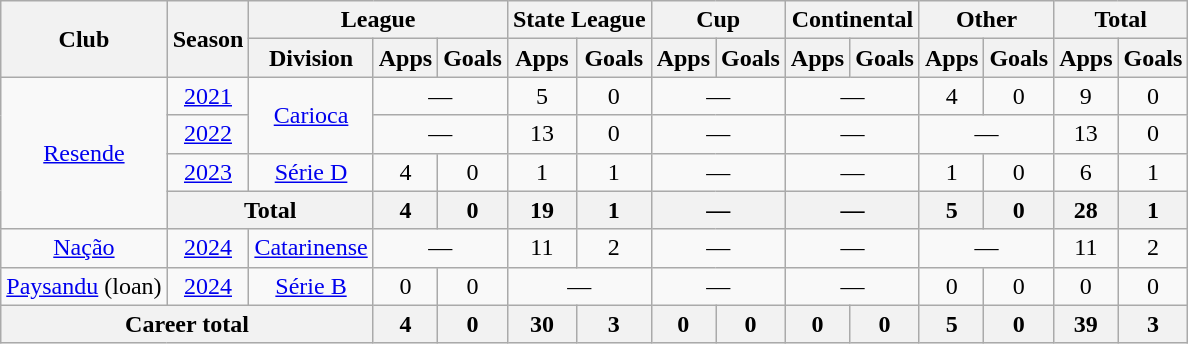<table class="wikitable" style="text-align: center;">
<tr>
<th rowspan="2">Club</th>
<th rowspan="2">Season</th>
<th colspan="3">League</th>
<th colspan="2">State League</th>
<th colspan="2">Cup</th>
<th colspan="2">Continental</th>
<th colspan="2">Other</th>
<th colspan="2">Total</th>
</tr>
<tr>
<th>Division</th>
<th>Apps</th>
<th>Goals</th>
<th>Apps</th>
<th>Goals</th>
<th>Apps</th>
<th>Goals</th>
<th>Apps</th>
<th>Goals</th>
<th>Apps</th>
<th>Goals</th>
<th>Apps</th>
<th>Goals</th>
</tr>
<tr>
<td rowspan=4><a href='#'>Resende</a></td>
<td><a href='#'>2021</a></td>
<td rowspan=2><a href='#'>Carioca</a></td>
<td colspan=2>—</td>
<td>5</td>
<td>0</td>
<td colspan=2>—</td>
<td colspan=2>—</td>
<td>4</td>
<td>0</td>
<td>9</td>
<td>0</td>
</tr>
<tr>
<td><a href='#'>2022</a></td>
<td colspan=2>—</td>
<td>13</td>
<td>0</td>
<td colspan=2>—</td>
<td colspan=2>—</td>
<td colspan=2>—</td>
<td>13</td>
<td>0</td>
</tr>
<tr>
<td><a href='#'>2023</a></td>
<td><a href='#'>Série D</a></td>
<td>4</td>
<td>0</td>
<td>1</td>
<td>1</td>
<td colspan=2>—</td>
<td colspan=2>—</td>
<td>1</td>
<td>0</td>
<td>6</td>
<td>1</td>
</tr>
<tr>
<th colspan=2>Total</th>
<th>4</th>
<th>0</th>
<th>19</th>
<th>1</th>
<th colspan=2>—</th>
<th colspan=2>—</th>
<th>5</th>
<th>0</th>
<th>28</th>
<th>1</th>
</tr>
<tr>
<td><a href='#'>Nação</a></td>
<td><a href='#'>2024</a></td>
<td><a href='#'>Catarinense</a></td>
<td colspan=2>—</td>
<td>11</td>
<td>2</td>
<td colspan=2>—</td>
<td colspan=2>—</td>
<td colspan=2>—</td>
<td>11</td>
<td>2</td>
</tr>
<tr>
<td><a href='#'>Paysandu</a> (loan)</td>
<td><a href='#'>2024</a></td>
<td><a href='#'>Série B</a></td>
<td>0</td>
<td>0</td>
<td colspan=2>—</td>
<td colspan=2>—</td>
<td colspan=2>—</td>
<td>0</td>
<td>0</td>
<td>0</td>
<td>0</td>
</tr>
<tr>
<th colspan=3><strong>Career total</strong></th>
<th>4</th>
<th>0</th>
<th>30</th>
<th>3</th>
<th>0</th>
<th>0</th>
<th>0</th>
<th>0</th>
<th>5</th>
<th>0</th>
<th>39</th>
<th>3</th>
</tr>
</table>
